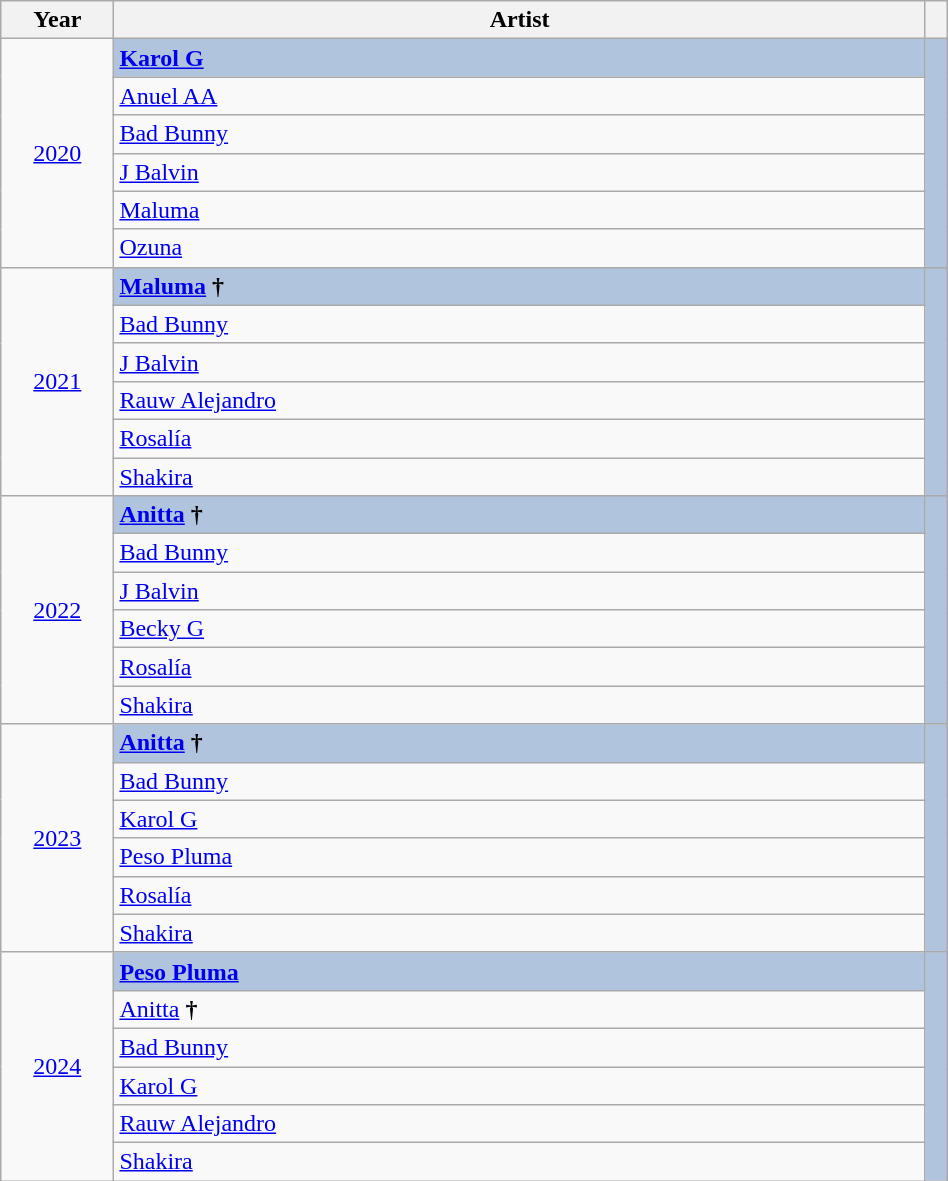<table class="wikitable" style="width:50%;">
<tr>
<th style="width:5%;">Year</th>
<th style="width:40%;">Artist</th>
<th style="width:1%;"></th>
</tr>
<tr>
<td rowspan="6" align="center"><a href='#'>2020</a></td>
<td align="left" style="background:#B0C4DE"><strong><a href='#'>Karol G</a></strong></td>
<td rowspan="6" align="center" style="background:#B0C4DE"></td>
</tr>
<tr>
<td><a href='#'>Anuel AA</a></td>
</tr>
<tr>
<td><a href='#'>Bad Bunny</a></td>
</tr>
<tr>
<td><a href='#'>J Balvin</a></td>
</tr>
<tr>
<td><a href='#'>Maluma</a></td>
</tr>
<tr>
<td><a href='#'>Ozuna</a></td>
</tr>
<tr>
<td rowspan="6" align="center"><a href='#'>2021</a></td>
<td align="left" style="background:#B0C4DE"><strong><a href='#'>Maluma</a></strong> <strong>†</strong></td>
<td rowspan="6" align="center" style="background:#B0C4DE"></td>
</tr>
<tr>
<td><a href='#'>Bad Bunny</a></td>
</tr>
<tr>
<td><a href='#'>J Balvin</a></td>
</tr>
<tr>
<td><a href='#'>Rauw Alejandro</a></td>
</tr>
<tr>
<td><a href='#'>Rosalía</a></td>
</tr>
<tr>
<td><a href='#'>Shakira</a></td>
</tr>
<tr>
<td rowspan="6" align="center"><a href='#'>2022</a></td>
<td align="left" style="background:#B0C4DE"><strong><a href='#'>Anitta</a></strong> <strong>†</strong></td>
<td rowspan="6" align="center" style="background:#B0C4DE"></td>
</tr>
<tr>
<td><a href='#'>Bad Bunny</a></td>
</tr>
<tr>
<td><a href='#'>J Balvin</a></td>
</tr>
<tr>
<td><a href='#'>Becky G</a></td>
</tr>
<tr>
<td><a href='#'>Rosalía</a></td>
</tr>
<tr>
<td><a href='#'>Shakira</a></td>
</tr>
<tr>
<td rowspan="6" align="center"><a href='#'>2023</a></td>
<td align="left" style="background:#B0C4DE"><strong><a href='#'>Anitta</a></strong> <strong>†</strong></td>
<td rowspan="6" align="center" style="background:#B0C4DE"></td>
</tr>
<tr>
<td><a href='#'>Bad Bunny</a></td>
</tr>
<tr>
<td><a href='#'>Karol G</a></td>
</tr>
<tr>
<td><a href='#'>Peso Pluma</a></td>
</tr>
<tr>
<td><a href='#'>Rosalía</a></td>
</tr>
<tr>
<td><a href='#'>Shakira</a></td>
</tr>
<tr>
<td rowspan="6"  align="center"><a href='#'>2024</a></td>
<td align="left" style="background:#B0C4DE"><strong><a href='#'>Peso Pluma</a></strong></td>
<td rowspan="6"  align="center" style="background:#B0C4DE"></td>
</tr>
<tr>
<td><a href='#'>Anitta</a> <strong>†</strong></td>
</tr>
<tr>
<td><a href='#'>Bad Bunny</a></td>
</tr>
<tr>
<td><a href='#'>Karol G</a></td>
</tr>
<tr>
<td><a href='#'>Rauw Alejandro</a></td>
</tr>
<tr>
<td><a href='#'>Shakira</a></td>
</tr>
</table>
